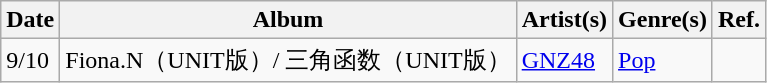<table class="wikitable">
<tr>
<th>Date</th>
<th>Album</th>
<th>Artist(s)</th>
<th>Genre(s)</th>
<th>Ref.</th>
</tr>
<tr>
<td>9/10</td>
<td>Fiona.N（UNIT版）/ 三角函数（UNIT版）</td>
<td><a href='#'>GNZ48</a></td>
<td><a href='#'>Pop</a></td>
<td></td>
</tr>
</table>
